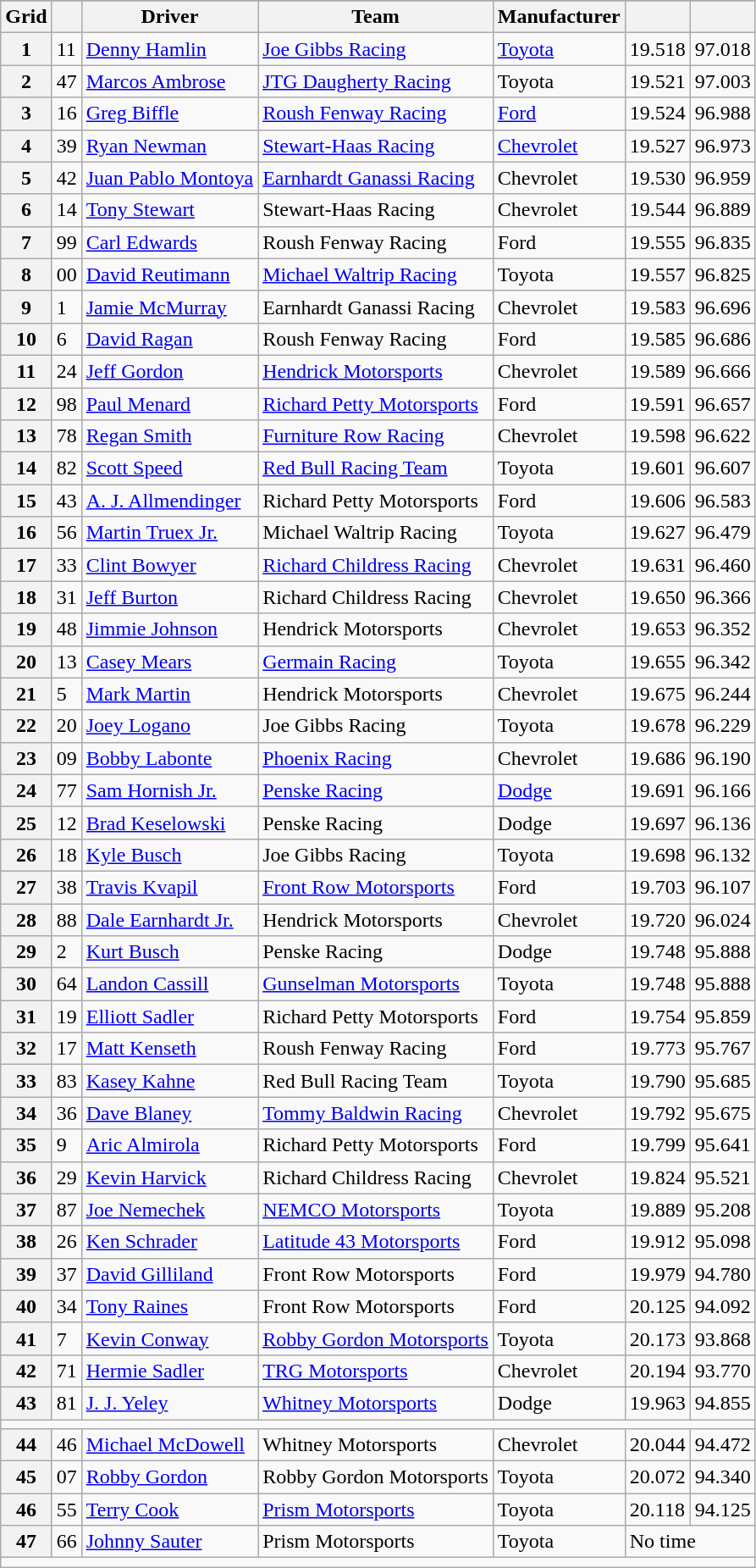<table class="wikitable">
<tr>
</tr>
<tr>
<th scope="col">Grid</th>
<th scope="col"></th>
<th scope="col">Driver</th>
<th scope="col">Team</th>
<th scope="col">Manufacturer</th>
<th scope="col"></th>
<th scope="col"></th>
</tr>
<tr>
<th scope="row">1</th>
<td>11</td>
<td><a href='#'>Denny Hamlin</a></td>
<td><a href='#'>Joe Gibbs Racing</a></td>
<td><a href='#'>Toyota</a></td>
<td>19.518</td>
<td>97.018</td>
</tr>
<tr>
<th scope="row">2</th>
<td>47</td>
<td><a href='#'>Marcos Ambrose</a></td>
<td><a href='#'>JTG Daugherty Racing</a></td>
<td>Toyota</td>
<td>19.521</td>
<td>97.003</td>
</tr>
<tr>
<th scope="row">3</th>
<td>16</td>
<td><a href='#'>Greg Biffle</a></td>
<td><a href='#'>Roush Fenway Racing</a></td>
<td><a href='#'>Ford</a></td>
<td>19.524</td>
<td>96.988</td>
</tr>
<tr>
<th scope="row">4</th>
<td>39</td>
<td><a href='#'>Ryan Newman</a></td>
<td><a href='#'>Stewart-Haas Racing</a></td>
<td><a href='#'>Chevrolet</a></td>
<td>19.527</td>
<td>96.973</td>
</tr>
<tr>
<th scope="row">5</th>
<td>42</td>
<td><a href='#'>Juan Pablo Montoya</a></td>
<td><a href='#'>Earnhardt Ganassi Racing</a></td>
<td>Chevrolet</td>
<td>19.530</td>
<td>96.959</td>
</tr>
<tr>
<th scope="row">6</th>
<td>14</td>
<td><a href='#'>Tony Stewart</a></td>
<td>Stewart-Haas Racing</td>
<td>Chevrolet</td>
<td>19.544</td>
<td>96.889</td>
</tr>
<tr>
<th scope="row">7</th>
<td>99</td>
<td><a href='#'>Carl Edwards</a></td>
<td>Roush Fenway Racing</td>
<td>Ford</td>
<td>19.555</td>
<td>96.835</td>
</tr>
<tr>
<th scope="row">8</th>
<td>00</td>
<td><a href='#'>David Reutimann</a></td>
<td><a href='#'>Michael Waltrip Racing</a></td>
<td>Toyota</td>
<td>19.557</td>
<td>96.825</td>
</tr>
<tr>
<th scope="row">9</th>
<td>1</td>
<td><a href='#'>Jamie McMurray</a></td>
<td>Earnhardt Ganassi Racing</td>
<td>Chevrolet</td>
<td>19.583</td>
<td>96.696</td>
</tr>
<tr>
<th scope="row">10</th>
<td>6</td>
<td><a href='#'>David Ragan</a></td>
<td>Roush Fenway Racing</td>
<td>Ford</td>
<td>19.585</td>
<td>96.686</td>
</tr>
<tr>
<th scope="row">11</th>
<td>24</td>
<td><a href='#'>Jeff Gordon</a></td>
<td><a href='#'>Hendrick Motorsports</a></td>
<td>Chevrolet</td>
<td>19.589</td>
<td>96.666</td>
</tr>
<tr>
<th scope="row">12</th>
<td>98</td>
<td><a href='#'>Paul Menard</a></td>
<td><a href='#'>Richard Petty Motorsports</a></td>
<td>Ford</td>
<td>19.591</td>
<td>96.657</td>
</tr>
<tr>
<th scope="row">13</th>
<td>78</td>
<td><a href='#'>Regan Smith</a></td>
<td><a href='#'>Furniture Row Racing</a></td>
<td>Chevrolet</td>
<td>19.598</td>
<td>96.622</td>
</tr>
<tr>
<th scope="row">14</th>
<td>82</td>
<td><a href='#'>Scott Speed</a></td>
<td><a href='#'>Red Bull Racing Team</a></td>
<td>Toyota</td>
<td>19.601</td>
<td>96.607</td>
</tr>
<tr>
<th scope="row">15</th>
<td>43</td>
<td><a href='#'>A. J. Allmendinger</a></td>
<td>Richard Petty Motorsports</td>
<td>Ford</td>
<td>19.606</td>
<td>96.583</td>
</tr>
<tr>
<th scope="row">16</th>
<td>56</td>
<td><a href='#'>Martin Truex Jr.</a></td>
<td>Michael Waltrip Racing</td>
<td>Toyota</td>
<td>19.627</td>
<td>96.479</td>
</tr>
<tr>
<th scope="row">17</th>
<td>33</td>
<td><a href='#'>Clint Bowyer</a></td>
<td><a href='#'>Richard Childress Racing</a></td>
<td>Chevrolet</td>
<td>19.631</td>
<td>96.460</td>
</tr>
<tr>
<th scope="row">18</th>
<td>31</td>
<td><a href='#'>Jeff Burton</a></td>
<td>Richard Childress Racing</td>
<td>Chevrolet</td>
<td>19.650</td>
<td>96.366</td>
</tr>
<tr>
<th scope="row">19</th>
<td>48</td>
<td><a href='#'>Jimmie Johnson</a></td>
<td>Hendrick Motorsports</td>
<td>Chevrolet</td>
<td>19.653</td>
<td>96.352</td>
</tr>
<tr>
<th scope="row">20</th>
<td>13</td>
<td><a href='#'>Casey Mears</a></td>
<td><a href='#'>Germain Racing</a></td>
<td>Toyota</td>
<td>19.655</td>
<td>96.342</td>
</tr>
<tr>
<th scope="row">21</th>
<td>5</td>
<td><a href='#'>Mark Martin</a></td>
<td>Hendrick Motorsports</td>
<td>Chevrolet</td>
<td>19.675</td>
<td>96.244</td>
</tr>
<tr>
<th scope="row">22</th>
<td>20</td>
<td><a href='#'>Joey Logano</a></td>
<td>Joe Gibbs Racing</td>
<td>Toyota</td>
<td>19.678</td>
<td>96.229</td>
</tr>
<tr>
<th scope="row">23</th>
<td>09</td>
<td><a href='#'>Bobby Labonte</a></td>
<td><a href='#'>Phoenix Racing</a></td>
<td>Chevrolet</td>
<td>19.686</td>
<td>96.190</td>
</tr>
<tr>
<th scope="row">24</th>
<td>77</td>
<td><a href='#'>Sam Hornish Jr.</a></td>
<td><a href='#'>Penske Racing</a></td>
<td><a href='#'>Dodge</a></td>
<td>19.691</td>
<td>96.166</td>
</tr>
<tr>
<th scope="row">25</th>
<td>12</td>
<td><a href='#'>Brad Keselowski</a></td>
<td>Penske Racing</td>
<td>Dodge</td>
<td>19.697</td>
<td>96.136</td>
</tr>
<tr>
<th scope="row">26</th>
<td>18</td>
<td><a href='#'>Kyle Busch</a></td>
<td>Joe Gibbs Racing</td>
<td>Toyota</td>
<td>19.698</td>
<td>96.132</td>
</tr>
<tr>
<th scope="row">27</th>
<td>38</td>
<td><a href='#'>Travis Kvapil</a></td>
<td><a href='#'>Front Row Motorsports</a></td>
<td>Ford</td>
<td>19.703</td>
<td>96.107</td>
</tr>
<tr>
<th scope="row">28</th>
<td>88</td>
<td><a href='#'>Dale Earnhardt Jr.</a></td>
<td>Hendrick Motorsports</td>
<td>Chevrolet</td>
<td>19.720</td>
<td>96.024</td>
</tr>
<tr>
<th scope="row">29</th>
<td>2</td>
<td><a href='#'>Kurt Busch</a></td>
<td>Penske Racing</td>
<td>Dodge</td>
<td>19.748</td>
<td>95.888</td>
</tr>
<tr>
<th scope="row">30</th>
<td>64</td>
<td><a href='#'>Landon Cassill</a></td>
<td><a href='#'>Gunselman Motorsports</a></td>
<td>Toyota</td>
<td>19.748</td>
<td>95.888</td>
</tr>
<tr>
<th scope="row">31</th>
<td>19</td>
<td><a href='#'>Elliott Sadler</a></td>
<td>Richard Petty Motorsports</td>
<td>Ford</td>
<td>19.754</td>
<td>95.859</td>
</tr>
<tr>
<th scope="row">32</th>
<td>17</td>
<td><a href='#'>Matt Kenseth</a></td>
<td>Roush Fenway Racing</td>
<td>Ford</td>
<td>19.773</td>
<td>95.767</td>
</tr>
<tr>
<th scope="row">33</th>
<td>83</td>
<td><a href='#'>Kasey Kahne</a></td>
<td>Red Bull Racing Team</td>
<td>Toyota</td>
<td>19.790</td>
<td>95.685</td>
</tr>
<tr>
<th scope="row">34</th>
<td>36</td>
<td><a href='#'>Dave Blaney</a></td>
<td><a href='#'>Tommy Baldwin Racing</a></td>
<td>Chevrolet</td>
<td>19.792</td>
<td>95.675</td>
</tr>
<tr>
<th scope="row">35</th>
<td>9</td>
<td><a href='#'>Aric Almirola</a></td>
<td>Richard Petty Motorsports</td>
<td>Ford</td>
<td>19.799</td>
<td>95.641</td>
</tr>
<tr>
<th scope="row">36</th>
<td>29</td>
<td><a href='#'>Kevin Harvick</a></td>
<td>Richard Childress Racing</td>
<td>Chevrolet</td>
<td>19.824</td>
<td>95.521</td>
</tr>
<tr>
<th scope="row">37</th>
<td>87</td>
<td><a href='#'>Joe Nemechek</a></td>
<td><a href='#'>NEMCO Motorsports</a></td>
<td>Toyota</td>
<td>19.889</td>
<td>95.208</td>
</tr>
<tr>
<th scope="row">38</th>
<td>26</td>
<td><a href='#'>Ken Schrader</a></td>
<td><a href='#'>Latitude 43 Motorsports</a></td>
<td>Ford</td>
<td>19.912</td>
<td>95.098</td>
</tr>
<tr>
<th scope="row">39</th>
<td>37</td>
<td><a href='#'>David Gilliland</a></td>
<td>Front Row Motorsports</td>
<td>Ford</td>
<td>19.979</td>
<td>94.780</td>
</tr>
<tr>
<th scope="row">40</th>
<td>34</td>
<td><a href='#'>Tony Raines</a></td>
<td>Front Row Motorsports</td>
<td>Ford</td>
<td>20.125</td>
<td>94.092</td>
</tr>
<tr>
<th scope="row">41</th>
<td>7</td>
<td><a href='#'>Kevin Conway</a></td>
<td><a href='#'>Robby Gordon Motorsports</a></td>
<td>Toyota</td>
<td>20.173</td>
<td>93.868</td>
</tr>
<tr>
<th scope="row">42</th>
<td>71</td>
<td><a href='#'>Hermie Sadler</a></td>
<td><a href='#'>TRG Motorsports</a></td>
<td>Chevrolet</td>
<td>20.194</td>
<td>93.770</td>
</tr>
<tr>
<th scope="row">43</th>
<td>81</td>
<td><a href='#'>J. J. Yeley</a></td>
<td><a href='#'>Whitney Motorsports</a></td>
<td>Dodge</td>
<td>19.963</td>
<td>94.855</td>
</tr>
<tr>
<td colspan="8"></td>
</tr>
<tr>
<th scope="row">44</th>
<td>46</td>
<td><a href='#'>Michael McDowell</a></td>
<td>Whitney Motorsports</td>
<td>Chevrolet</td>
<td>20.044</td>
<td>94.472</td>
</tr>
<tr>
<th scope="row">45</th>
<td>07</td>
<td><a href='#'>Robby Gordon</a></td>
<td>Robby Gordon Motorsports</td>
<td>Toyota</td>
<td>20.072</td>
<td>94.340</td>
</tr>
<tr>
<th scope="row">46</th>
<td>55</td>
<td><a href='#'>Terry Cook</a></td>
<td><a href='#'>Prism Motorsports</a></td>
<td>Toyota</td>
<td>20.118</td>
<td>94.125</td>
</tr>
<tr>
<th scope="row">47</th>
<td>66</td>
<td><a href='#'>Johnny Sauter</a></td>
<td>Prism Motorsports</td>
<td>Toyota</td>
<td colspan=2>No time</td>
</tr>
<tr>
<td colspan="8"></td>
</tr>
</table>
